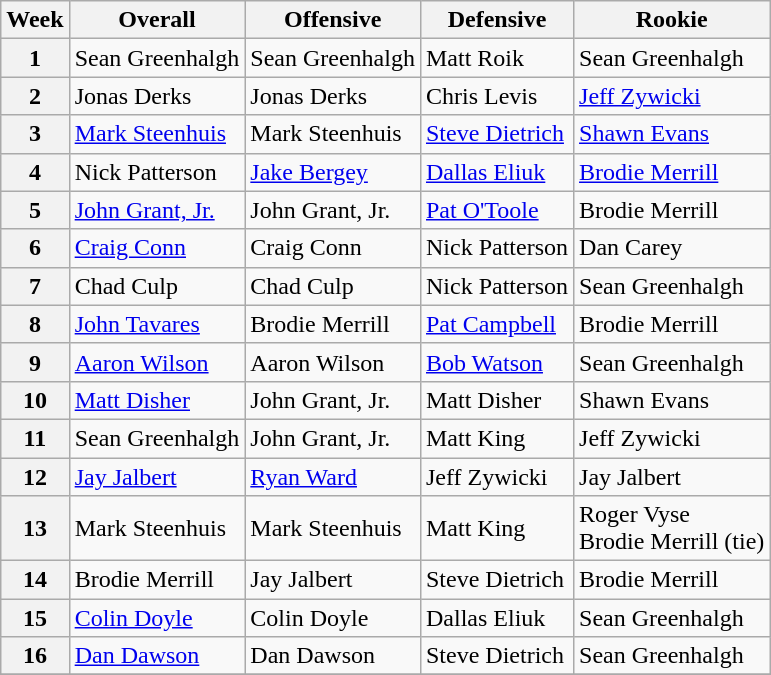<table class="wikitable">
<tr>
<th>Week</th>
<th>Overall</th>
<th>Offensive</th>
<th>Defensive</th>
<th>Rookie</th>
</tr>
<tr>
<th>1</th>
<td>Sean Greenhalgh</td>
<td>Sean Greenhalgh</td>
<td>Matt Roik</td>
<td>Sean Greenhalgh</td>
</tr>
<tr>
<th>2</th>
<td>Jonas Derks</td>
<td>Jonas Derks</td>
<td>Chris Levis</td>
<td><a href='#'>Jeff Zywicki</a></td>
</tr>
<tr>
<th>3</th>
<td><a href='#'>Mark Steenhuis</a></td>
<td>Mark Steenhuis</td>
<td><a href='#'>Steve Dietrich</a></td>
<td><a href='#'>Shawn Evans</a></td>
</tr>
<tr>
<th>4</th>
<td>Nick Patterson</td>
<td><a href='#'>Jake Bergey</a></td>
<td><a href='#'>Dallas Eliuk</a></td>
<td><a href='#'>Brodie Merrill</a></td>
</tr>
<tr>
<th>5</th>
<td><a href='#'>John Grant, Jr.</a></td>
<td>John Grant, Jr.</td>
<td><a href='#'>Pat O'Toole</a></td>
<td>Brodie Merrill</td>
</tr>
<tr>
<th>6</th>
<td><a href='#'>Craig Conn</a></td>
<td>Craig Conn</td>
<td>Nick Patterson</td>
<td>Dan Carey</td>
</tr>
<tr>
<th>7</th>
<td>Chad Culp</td>
<td>Chad Culp</td>
<td>Nick Patterson</td>
<td>Sean Greenhalgh</td>
</tr>
<tr>
<th>8</th>
<td><a href='#'>John Tavares</a></td>
<td>Brodie Merrill</td>
<td><a href='#'>Pat Campbell</a></td>
<td>Brodie Merrill</td>
</tr>
<tr>
<th>9</th>
<td><a href='#'>Aaron Wilson</a></td>
<td>Aaron Wilson</td>
<td><a href='#'>Bob Watson</a></td>
<td>Sean Greenhalgh</td>
</tr>
<tr>
<th>10</th>
<td><a href='#'>Matt Disher</a></td>
<td>John Grant, Jr.</td>
<td>Matt Disher</td>
<td>Shawn Evans</td>
</tr>
<tr>
<th>11</th>
<td>Sean Greenhalgh</td>
<td>John Grant, Jr.</td>
<td>Matt King</td>
<td>Jeff Zywicki</td>
</tr>
<tr>
<th>12</th>
<td><a href='#'>Jay Jalbert</a></td>
<td><a href='#'>Ryan Ward</a></td>
<td>Jeff Zywicki</td>
<td>Jay Jalbert</td>
</tr>
<tr>
<th>13</th>
<td>Mark Steenhuis</td>
<td>Mark Steenhuis</td>
<td>Matt King</td>
<td>Roger Vyse<br>Brodie Merrill (tie)</td>
</tr>
<tr>
<th>14</th>
<td>Brodie Merrill</td>
<td>Jay Jalbert</td>
<td>Steve Dietrich</td>
<td>Brodie Merrill</td>
</tr>
<tr>
<th>15</th>
<td><a href='#'>Colin Doyle</a></td>
<td>Colin Doyle</td>
<td>Dallas Eliuk</td>
<td>Sean Greenhalgh</td>
</tr>
<tr>
<th>16</th>
<td><a href='#'>Dan Dawson</a></td>
<td>Dan Dawson</td>
<td>Steve Dietrich</td>
<td>Sean Greenhalgh</td>
</tr>
<tr>
</tr>
</table>
